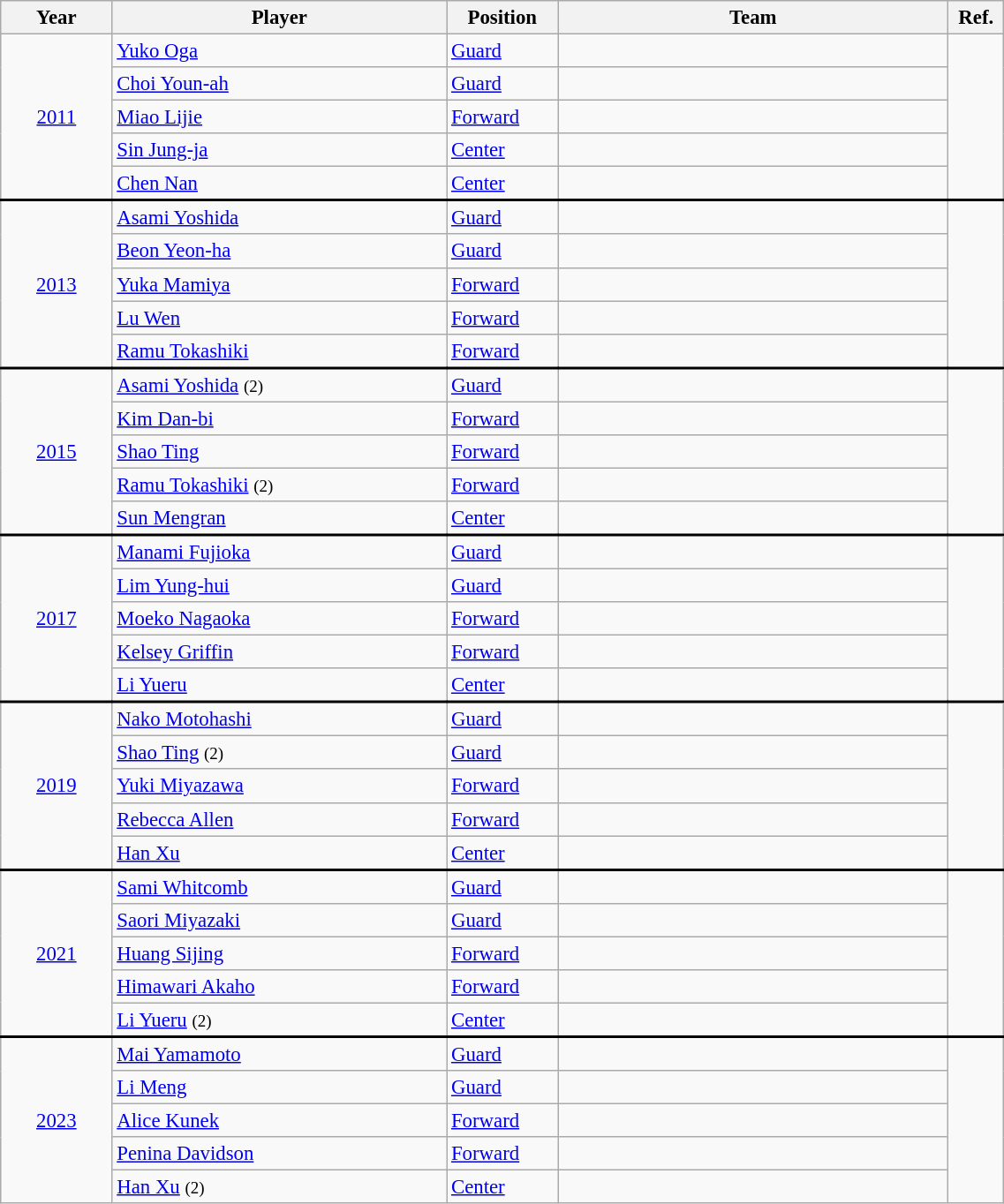<table class="wikitable" style="width: 60%; text-align:center; font-size:95%">
<tr>
<th width=10%>Year</th>
<th width=30%>Player</th>
<th width=10%>Position</th>
<th width=35%>Team</th>
<th width=5%>Ref.</th>
</tr>
<tr>
<td rowspan=5><a href='#'>2011</a></td>
<td align=left><a href='#'>Yuko Oga</a></td>
<td align=left><a href='#'>Guard</a></td>
<td align=left></td>
<td rowspan=5></td>
</tr>
<tr>
<td align=left><a href='#'>Choi Youn-ah</a></td>
<td align=left><a href='#'>Guard</a></td>
<td align=left></td>
</tr>
<tr>
<td align=left><a href='#'>Miao Lijie</a></td>
<td align=left><a href='#'>Forward</a></td>
<td align=left></td>
</tr>
<tr>
<td align=left><a href='#'>Sin Jung-ja</a></td>
<td align=left><a href='#'>Center</a></td>
<td align=left></td>
</tr>
<tr>
<td align=left><a href='#'>Chen Nan</a></td>
<td align=left><a href='#'>Center</a></td>
<td align=left></td>
</tr>
<tr style = "border-top:2px solid black;">
<td rowspan=5><a href='#'>2013</a></td>
<td align=left><a href='#'>Asami Yoshida</a></td>
<td align=left><a href='#'>Guard</a></td>
<td align=left></td>
<td rowspan=5></td>
</tr>
<tr>
<td align=left><a href='#'>Beon Yeon-ha</a></td>
<td align=left><a href='#'>Guard</a></td>
<td align=left></td>
</tr>
<tr>
<td align=left><a href='#'>Yuka Mamiya</a></td>
<td align=left><a href='#'>Forward</a></td>
<td align=left></td>
</tr>
<tr>
<td align=left><a href='#'>Lu Wen</a></td>
<td align=left><a href='#'>Forward</a></td>
<td align=left></td>
</tr>
<tr>
<td align=left><a href='#'>Ramu Tokashiki</a></td>
<td align=left><a href='#'>Forward</a></td>
<td align=left></td>
</tr>
<tr style = "border-top:2px solid black;">
<td rowspan=5><a href='#'>2015</a></td>
<td align=left><a href='#'>Asami Yoshida</a> <small>(2)</small></td>
<td align=left><a href='#'>Guard</a></td>
<td align=left></td>
<td rowspan=5></td>
</tr>
<tr>
<td align=left><a href='#'>Kim Dan-bi</a></td>
<td align=left><a href='#'>Forward</a></td>
<td align=left></td>
</tr>
<tr>
<td align=left><a href='#'>Shao Ting</a></td>
<td align=left><a href='#'>Forward</a></td>
<td align=left></td>
</tr>
<tr>
<td align=left><a href='#'>Ramu Tokashiki</a> <small>(2)</small></td>
<td align=left><a href='#'>Forward</a></td>
<td align=left></td>
</tr>
<tr>
<td align=left><a href='#'>Sun Mengran</a></td>
<td align=left><a href='#'>Center</a></td>
<td align=left></td>
</tr>
<tr style = "border-top:2px solid black;">
<td rowspan=5><a href='#'>2017</a></td>
<td align=left><a href='#'>Manami Fujioka</a></td>
<td align=left><a href='#'>Guard</a></td>
<td align=left></td>
<td rowspan=5></td>
</tr>
<tr>
<td align=left><a href='#'>Lim Yung-hui</a></td>
<td align=left><a href='#'>Guard</a></td>
<td align=left></td>
</tr>
<tr>
<td align=left><a href='#'>Moeko Nagaoka</a></td>
<td align=left><a href='#'>Forward</a></td>
<td align=left></td>
</tr>
<tr>
<td align=left><a href='#'>Kelsey Griffin</a></td>
<td align=left><a href='#'>Forward</a></td>
<td align=left></td>
</tr>
<tr>
<td align=left><a href='#'>Li Yueru</a></td>
<td align=left><a href='#'>Center</a></td>
<td align=left></td>
</tr>
<tr style = "border-top:2px solid black;">
<td rowspan=5><a href='#'>2019</a></td>
<td align=left><a href='#'>Nako Motohashi</a></td>
<td align=left><a href='#'>Guard</a></td>
<td align=left></td>
<td rowspan=5></td>
</tr>
<tr>
<td align=left><a href='#'>Shao Ting</a> <small>(2)</small></td>
<td align=left><a href='#'>Guard</a></td>
<td align=left></td>
</tr>
<tr>
<td align=left><a href='#'>Yuki Miyazawa</a></td>
<td align=left><a href='#'>Forward</a></td>
<td align=left></td>
</tr>
<tr>
<td align=left><a href='#'>Rebecca Allen</a></td>
<td align=left><a href='#'>Forward</a></td>
<td align=left></td>
</tr>
<tr>
<td align=left><a href='#'>Han Xu</a></td>
<td align=left><a href='#'>Center</a></td>
<td align=left></td>
</tr>
<tr style = "border-top:2px solid black;">
<td rowspan=5><a href='#'>2021</a></td>
<td align=left><a href='#'>Sami Whitcomb</a></td>
<td align=left><a href='#'>Guard</a></td>
<td align=left></td>
<td rowspan=5></td>
</tr>
<tr>
<td align=left><a href='#'>Saori Miyazaki</a></td>
<td align=left><a href='#'>Guard</a></td>
<td align=left></td>
</tr>
<tr>
<td align=left><a href='#'>Huang Sijing</a></td>
<td align=left><a href='#'>Forward</a></td>
<td align=left></td>
</tr>
<tr>
<td align=left><a href='#'>Himawari Akaho</a></td>
<td align=left><a href='#'>Forward</a></td>
<td align=left></td>
</tr>
<tr>
<td align=left><a href='#'>Li Yueru</a> <small>(2)</small></td>
<td align=left><a href='#'>Center</a></td>
<td align=left></td>
</tr>
<tr style = "border-top:2px solid black;">
<td rowspan=5><a href='#'>2023</a></td>
<td align=left><a href='#'>Mai Yamamoto</a></td>
<td align=left><a href='#'>Guard</a></td>
<td align=left></td>
<td rowspan=5></td>
</tr>
<tr>
<td align=left><a href='#'>Li Meng</a></td>
<td align=left><a href='#'>Guard</a></td>
<td align=left></td>
</tr>
<tr>
<td align=left><a href='#'>Alice Kunek</a></td>
<td align=left><a href='#'>Forward</a></td>
<td align=left></td>
</tr>
<tr>
<td align=left><a href='#'>Penina Davidson</a></td>
<td align=left><a href='#'>Forward</a></td>
<td align=left></td>
</tr>
<tr>
<td align=left><a href='#'>Han Xu</a> <small>(2)</small></td>
<td align=left><a href='#'>Center</a></td>
<td align=left></td>
</tr>
</table>
